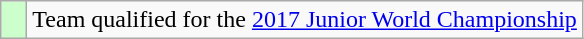<table class="wikitable" style="text-align: center;">
<tr>
<td width=10px bgcolor=#ccffcc></td>
<td>Team qualified for the <a href='#'>2017 Junior World Championship</a></td>
</tr>
</table>
